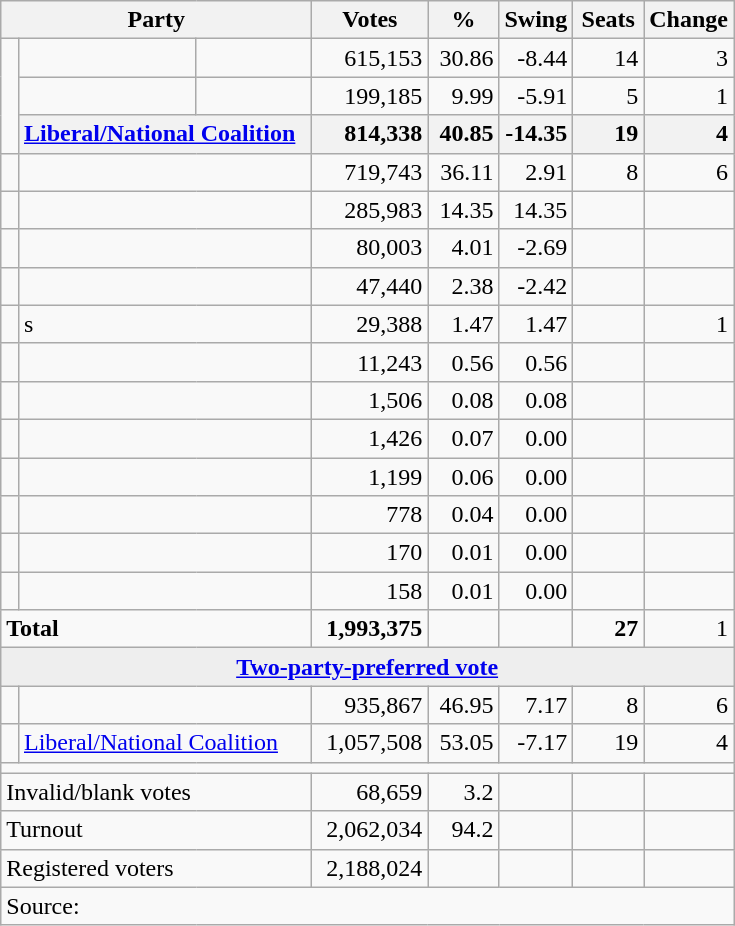<table class="wikitable">
<tr>
<th style="width:200px" colspan=3>Party</th>
<th style="width:70px; text-align:center;">Votes</th>
<th style="width:40px; text-align:center;">%</th>
<th style="width:40px; text-align:center;">Swing</th>
<th style="width:40px; text-align:center;">Seats</th>
<th style="width:40px; text-align:center;">Change</th>
</tr>
<tr>
<td rowspan="3"> </td>
<td> </td>
<td></td>
<td align=right>615,153</td>
<td align=right>30.86</td>
<td align=right>-8.44</td>
<td align=right>14</td>
<td align=right> 3</td>
</tr>
<tr>
<td> </td>
<td></td>
<td align=right>199,185</td>
<td align=right>9.99</td>
<td align=right>-5.91</td>
<td align=right>5</td>
<td align=right> 1</td>
</tr>
<tr>
<th colspan="2" style="text-align:left;"><a href='#'>Liberal/National Coalition</a></th>
<th style="text-align:right;">814,338</th>
<th style="text-align:right;">40.85</th>
<th style="text-align:right;">-14.35</th>
<th style="text-align:right;">19</th>
<th style="text-align:right;"> 4</th>
</tr>
<tr>
<td> </td>
<td colspan=2></td>
<td align=right>719,743</td>
<td align=right>36.11</td>
<td align=right>2.91</td>
<td align=right>8</td>
<td align=right> 6</td>
</tr>
<tr>
<td> </td>
<td colspan=2></td>
<td align=right>285,983</td>
<td align=right>14.35</td>
<td align=right>14.35</td>
<td align=right></td>
<td align=right></td>
</tr>
<tr>
<td> </td>
<td colspan=2></td>
<td align=right>80,003</td>
<td align=right>4.01</td>
<td align=right>-2.69</td>
<td align=right></td>
<td align=right></td>
</tr>
<tr>
<td> </td>
<td colspan=2></td>
<td align=right>47,440</td>
<td align=right>2.38</td>
<td align=right>-2.42</td>
<td align=right></td>
<td align=right></td>
</tr>
<tr>
<td> </td>
<td colspan=2>s</td>
<td align=right>29,388</td>
<td align=right>1.47</td>
<td align=right>1.47</td>
<td align=right></td>
<td align=right> 1</td>
</tr>
<tr>
<td> </td>
<td colspan=2></td>
<td align=right>11,243</td>
<td align=right>0.56</td>
<td align=right>0.56</td>
<td align=right></td>
<td align=right></td>
</tr>
<tr>
<td> </td>
<td colspan=2></td>
<td align=right>1,506</td>
<td align=right>0.08</td>
<td align=right>0.08</td>
<td align=right></td>
<td align=right></td>
</tr>
<tr>
<td> </td>
<td colspan=2></td>
<td align=right>1,426</td>
<td align=right>0.07</td>
<td align=right>0.00</td>
<td align=right></td>
<td align=right></td>
</tr>
<tr>
<td> </td>
<td colspan=2></td>
<td align=right>1,199</td>
<td align=right>0.06</td>
<td align=right>0.00</td>
<td align=right></td>
<td align=right></td>
</tr>
<tr>
<td> </td>
<td colspan=2></td>
<td align=right>778</td>
<td align=right>0.04</td>
<td align=right>0.00</td>
<td align=right></td>
<td align=right></td>
</tr>
<tr>
<td> </td>
<td colspan=2></td>
<td align=right>170</td>
<td align=right>0.01</td>
<td align=right>0.00</td>
<td align=right></td>
<td align=right></td>
</tr>
<tr>
<td> </td>
<td colspan=2></td>
<td align=right>158</td>
<td align=right>0.01</td>
<td align=right>0.00</td>
<td align=right></td>
<td align=right></td>
</tr>
<tr>
<td colspan="3" align="left"><strong>Total</strong></td>
<td align=right><strong>1,993,375</strong></td>
<td align=right></td>
<td align=right></td>
<td align=right><strong>27</strong></td>
<td align=right> 1</td>
</tr>
<tr>
<td colspan="8" style="text-align:center; background:#eee;"><strong><a href='#'>Two-party-preferred vote</a></strong></td>
</tr>
<tr>
<td> </td>
<td colspan=2></td>
<td align=right>935,867</td>
<td align=right>46.95</td>
<td align=right>7.17</td>
<td align=right>8</td>
<td align=right> 6</td>
</tr>
<tr>
<td> </td>
<td colspan=2><a href='#'>Liberal/National Coalition</a></td>
<td align=right>1,057,508</td>
<td align=right>53.05</td>
<td align=right>-7.17</td>
<td align=right>19</td>
<td align=right> 4</td>
</tr>
<tr>
<td colspan="8"></td>
</tr>
<tr>
<td colspan="3" style="text-align:left;">Invalid/blank votes</td>
<td align="right">68,659</td>
<td align="right">3.2</td>
<td align="right"></td>
<td></td>
<td></td>
</tr>
<tr>
<td colspan="3" style="text-align:left;">Turnout</td>
<td align="right">2,062,034</td>
<td align="right">94.2</td>
<td align="right"></td>
<td></td>
<td></td>
</tr>
<tr>
<td colspan="3" style="text-align:left;">Registered voters</td>
<td align="right">2,188,024</td>
<td></td>
<td></td>
<td></td>
<td></td>
</tr>
<tr>
<td colspan="8" align="left">Source: </td>
</tr>
</table>
